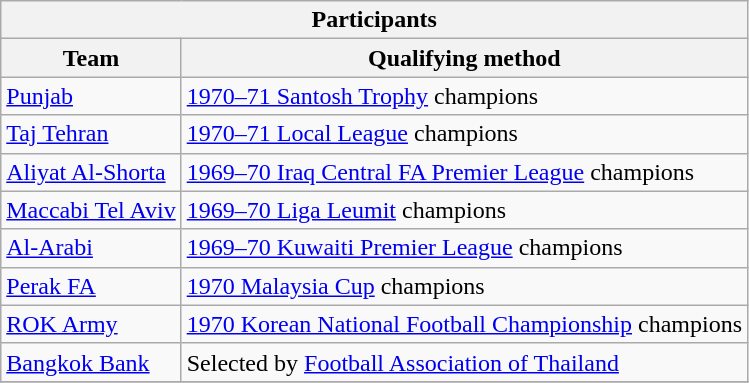<table class="wikitable">
<tr>
<th colspan=3>Participants</th>
</tr>
<tr>
<th>Team</th>
<th>Qualifying method</th>
</tr>
<tr>
<td> <a href='#'>Punjab</a></td>
<td><a href='#'>1970–71 Santosh Trophy</a> champions</td>
</tr>
<tr>
<td> <a href='#'>Taj Tehran</a></td>
<td><a href='#'>1970–71 Local League</a> champions</td>
</tr>
<tr>
<td> <a href='#'>Aliyat Al-Shorta</a></td>
<td><a href='#'>1969–70 Iraq Central FA Premier League</a> champions</td>
</tr>
<tr>
<td> <a href='#'>Maccabi Tel Aviv</a></td>
<td><a href='#'>1969–70 Liga Leumit</a> champions</td>
</tr>
<tr>
<td> <a href='#'>Al-Arabi</a></td>
<td><a href='#'>1969–70 Kuwaiti Premier League</a> champions</td>
</tr>
<tr>
<td> <a href='#'>Perak FA</a></td>
<td><a href='#'>1970 Malaysia Cup</a> champions</td>
</tr>
<tr>
<td> <a href='#'>ROK Army</a></td>
<td><a href='#'>1970 Korean National Football Championship</a> champions</td>
</tr>
<tr>
<td> <a href='#'>Bangkok Bank</a></td>
<td>Selected by <a href='#'>Football Association of Thailand</a></td>
</tr>
<tr>
</tr>
</table>
